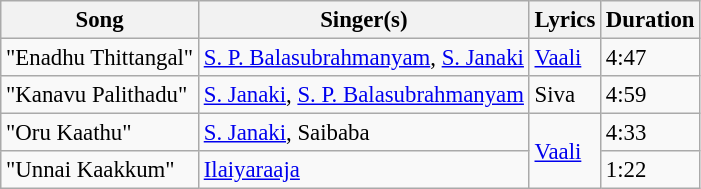<table class="wikitable" style="font-size:95%;">
<tr>
<th>Song</th>
<th>Singer(s)</th>
<th>Lyrics</th>
<th>Duration</th>
</tr>
<tr>
<td>"Enadhu Thittangal"</td>
<td><a href='#'>S. P. Balasubrahmanyam</a>, <a href='#'>S. Janaki</a></td>
<td><a href='#'>Vaali</a></td>
<td>4:47</td>
</tr>
<tr>
<td>"Kanavu Palithadu"</td>
<td><a href='#'>S. Janaki</a>, <a href='#'>S. P. Balasubrahmanyam</a></td>
<td>Siva</td>
<td>4:59</td>
</tr>
<tr>
<td>"Oru Kaathu"</td>
<td><a href='#'>S. Janaki</a>, Saibaba</td>
<td rowspan=2><a href='#'>Vaali</a></td>
<td>4:33</td>
</tr>
<tr>
<td>"Unnai Kaakkum"</td>
<td><a href='#'>Ilaiyaraaja</a></td>
<td>1:22</td>
</tr>
</table>
